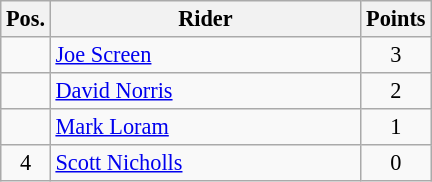<table class=wikitable style="font-size:93%;">
<tr>
<th width=25px>Pos.</th>
<th width=200px>Rider</th>
<th width=40px>Points</th>
</tr>
<tr align=center>
<td></td>
<td align=left><a href='#'>Joe Screen</a></td>
<td>3</td>
</tr>
<tr align=center>
<td></td>
<td align=left><a href='#'>David Norris</a></td>
<td>2</td>
</tr>
<tr align=center>
<td></td>
<td align=left><a href='#'>Mark Loram</a></td>
<td>1</td>
</tr>
<tr align=center>
<td>4</td>
<td align=left><a href='#'>Scott Nicholls</a></td>
<td>0</td>
</tr>
</table>
